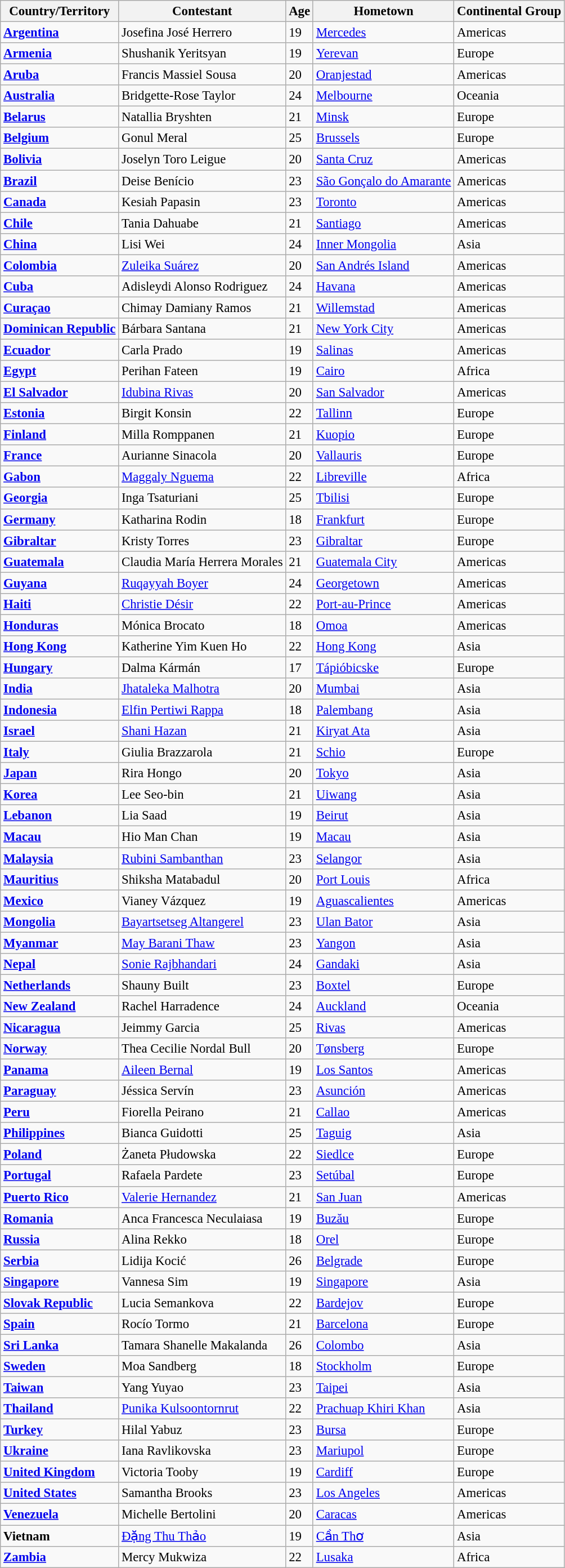<table class="wikitable sortable" style="font-size:95%;">
<tr>
<th>Country/Territory</th>
<th>Contestant</th>
<th>Age</th>
<th>Hometown</th>
<th>Continental Group</th>
</tr>
<tr>
<td><strong> <a href='#'>Argentina</a></strong></td>
<td>Josefina José Herrero</td>
<td>19</td>
<td><a href='#'>Mercedes</a></td>
<td>Americas</td>
</tr>
<tr>
<td><strong> <a href='#'>Armenia</a></strong></td>
<td>Shushanik Yeritsyan</td>
<td>19</td>
<td><a href='#'>Yerevan</a></td>
<td>Europe</td>
</tr>
<tr>
<td><strong> <a href='#'>Aruba</a></strong></td>
<td>Francis Massiel Sousa</td>
<td>20</td>
<td><a href='#'>Oranjestad</a></td>
<td>Americas</td>
</tr>
<tr>
<td><strong> <a href='#'>Australia</a></strong></td>
<td>Bridgette-Rose Taylor</td>
<td>24</td>
<td><a href='#'>Melbourne</a></td>
<td>Oceania</td>
</tr>
<tr>
<td><strong> <a href='#'>Belarus</a></strong></td>
<td>Natallia Bryshten</td>
<td>21</td>
<td><a href='#'>Minsk</a></td>
<td>Europe</td>
</tr>
<tr>
<td><strong> <a href='#'>Belgium</a></strong></td>
<td>Gonul Meral</td>
<td>25</td>
<td><a href='#'>Brussels</a></td>
<td>Europe</td>
</tr>
<tr>
<td><strong> <a href='#'>Bolivia</a></strong></td>
<td>Joselyn Toro Leigue</td>
<td>20</td>
<td><a href='#'>Santa Cruz</a></td>
<td>Americas</td>
</tr>
<tr>
<td><strong> <a href='#'>Brazil</a></strong></td>
<td>Deise Benício</td>
<td>23</td>
<td><a href='#'>São Gonçalo do Amarante</a></td>
<td>Americas</td>
</tr>
<tr>
<td><strong> <a href='#'>Canada</a></strong></td>
<td>Kesiah Papasin</td>
<td>23</td>
<td><a href='#'>Toronto</a></td>
<td>Americas</td>
</tr>
<tr>
<td><strong> <a href='#'>Chile</a></strong></td>
<td>Tania Dahuabe</td>
<td>21</td>
<td><a href='#'>Santiago</a></td>
<td>Americas</td>
</tr>
<tr>
<td><strong> <a href='#'>China</a></strong></td>
<td>Lisi Wei</td>
<td>24</td>
<td><a href='#'>Inner Mongolia</a></td>
<td>Asia</td>
</tr>
<tr>
<td><strong> <a href='#'>Colombia</a></strong></td>
<td><a href='#'>Zuleika Suárez</a></td>
<td>20</td>
<td><a href='#'>San Andrés Island</a></td>
<td>Americas</td>
</tr>
<tr>
<td><strong> <a href='#'>Cuba</a></strong></td>
<td>Adisleydi Alonso Rodriguez</td>
<td>24</td>
<td><a href='#'>Havana</a></td>
<td>Americas</td>
</tr>
<tr>
<td><strong> <a href='#'>Curaçao</a></strong></td>
<td>Chimay Damiany Ramos</td>
<td>21</td>
<td><a href='#'>Willemstad</a></td>
<td>Americas</td>
</tr>
<tr>
<td><strong> <a href='#'>Dominican Republic</a></strong></td>
<td>Bárbara Santana</td>
<td>21</td>
<td><a href='#'>New York City</a></td>
<td>Americas</td>
</tr>
<tr>
<td><strong> <a href='#'>Ecuador</a></strong></td>
<td>Carla Prado</td>
<td>19</td>
<td><a href='#'>Salinas</a></td>
<td>Americas</td>
</tr>
<tr>
<td><strong> <a href='#'>Egypt</a></strong></td>
<td>Perihan Fateen</td>
<td>19</td>
<td><a href='#'>Cairo</a></td>
<td>Africa</td>
</tr>
<tr>
<td><strong> <a href='#'>El Salvador</a></strong></td>
<td><a href='#'>Idubina Rivas</a></td>
<td>20</td>
<td><a href='#'>San Salvador</a></td>
<td>Americas</td>
</tr>
<tr>
<td><strong> <a href='#'>Estonia</a></strong></td>
<td>Birgit Konsin</td>
<td>22</td>
<td><a href='#'>Tallinn</a></td>
<td>Europe</td>
</tr>
<tr>
<td><strong> <a href='#'>Finland</a></strong></td>
<td>Milla Romppanen</td>
<td>21</td>
<td><a href='#'>Kuopio</a></td>
<td>Europe</td>
</tr>
<tr>
<td><strong> <a href='#'>France</a></strong></td>
<td>Aurianne Sinacola</td>
<td>20</td>
<td><a href='#'>Vallauris</a></td>
<td>Europe</td>
</tr>
<tr>
<td><strong> <a href='#'>Gabon</a></strong></td>
<td><a href='#'>Maggaly Nguema</a></td>
<td>22</td>
<td><a href='#'>Libreville</a></td>
<td>Africa</td>
</tr>
<tr>
<td><strong> <a href='#'>Georgia</a></strong></td>
<td>Inga Tsaturiani</td>
<td>25</td>
<td><a href='#'>Tbilisi</a></td>
<td>Europe</td>
</tr>
<tr>
<td><strong> <a href='#'>Germany</a></strong></td>
<td>Katharina Rodin</td>
<td>18</td>
<td><a href='#'>Frankfurt</a></td>
<td>Europe</td>
</tr>
<tr>
<td><strong> <a href='#'>Gibraltar</a></strong></td>
<td>Kristy Torres</td>
<td>23</td>
<td><a href='#'>Gibraltar</a></td>
<td>Europe</td>
</tr>
<tr>
<td><strong> <a href='#'>Guatemala</a></strong></td>
<td>Claudia María Herrera Morales</td>
<td>21</td>
<td><a href='#'>Guatemala City</a></td>
<td>Americas</td>
</tr>
<tr>
<td><strong> <a href='#'>Guyana</a></strong></td>
<td><a href='#'>Ruqayyah Boyer</a></td>
<td>24</td>
<td><a href='#'>Georgetown</a></td>
<td>Americas</td>
</tr>
<tr>
<td><strong> <a href='#'>Haiti</a></strong></td>
<td><a href='#'>Christie Désir</a></td>
<td>22</td>
<td><a href='#'>Port-au-Prince</a></td>
<td>Americas</td>
</tr>
<tr>
<td><strong> <a href='#'>Honduras</a></strong></td>
<td>Mónica Brocato</td>
<td>18</td>
<td><a href='#'>Omoa</a></td>
<td>Americas</td>
</tr>
<tr>
<td><strong> <a href='#'>Hong Kong</a></strong></td>
<td>Katherine Yim Kuen Ho</td>
<td>22</td>
<td><a href='#'>Hong Kong</a></td>
<td>Asia</td>
</tr>
<tr>
<td><strong> <a href='#'>Hungary</a></strong></td>
<td>Dalma Kármán</td>
<td>17</td>
<td><a href='#'>Tápióbicske</a></td>
<td>Europe</td>
</tr>
<tr>
<td><strong> <a href='#'>India</a></strong></td>
<td><a href='#'>Jhataleka Malhotra</a></td>
<td>20</td>
<td><a href='#'>Mumbai</a></td>
<td>Asia</td>
</tr>
<tr>
<td><strong> <a href='#'>Indonesia</a></strong></td>
<td><a href='#'>Elfin Pertiwi Rappa</a></td>
<td>18</td>
<td><a href='#'>Palembang</a></td>
<td>Asia</td>
</tr>
<tr>
<td><strong> <a href='#'>Israel</a></strong></td>
<td><a href='#'>Shani Hazan</a></td>
<td>21</td>
<td><a href='#'>Kiryat Ata</a></td>
<td>Asia</td>
</tr>
<tr>
<td><strong> <a href='#'>Italy</a></strong></td>
<td>Giulia Brazzarola</td>
<td>21</td>
<td><a href='#'>Schio</a></td>
<td>Europe</td>
</tr>
<tr>
<td><strong> <a href='#'>Japan</a></strong></td>
<td>Rira Hongo</td>
<td>20</td>
<td><a href='#'>Tokyo</a></td>
<td>Asia</td>
</tr>
<tr>
<td><strong> <a href='#'>Korea</a></strong></td>
<td>Lee Seo-bin</td>
<td>21</td>
<td><a href='#'>Uiwang</a></td>
<td>Asia</td>
</tr>
<tr>
<td><strong> <a href='#'>Lebanon</a></strong></td>
<td>Lia Saad</td>
<td>19</td>
<td><a href='#'>Beirut</a></td>
<td>Asia</td>
</tr>
<tr>
<td><strong> <a href='#'>Macau</a></strong></td>
<td>Hio Man Chan</td>
<td>19</td>
<td><a href='#'>Macau</a></td>
<td>Asia</td>
</tr>
<tr>
<td><strong> <a href='#'>Malaysia</a></strong></td>
<td><a href='#'>Rubini Sambanthan</a></td>
<td>23</td>
<td><a href='#'>Selangor</a></td>
<td>Asia</td>
</tr>
<tr>
<td><strong> <a href='#'>Mauritius</a></strong></td>
<td>Shiksha Matabadul</td>
<td>20</td>
<td><a href='#'>Port Louis</a></td>
<td>Africa</td>
</tr>
<tr>
<td><strong> <a href='#'>Mexico</a></strong></td>
<td>Vianey Vázquez</td>
<td>19</td>
<td><a href='#'>Aguascalientes</a></td>
<td>Americas</td>
</tr>
<tr>
<td><strong> <a href='#'>Mongolia</a></strong></td>
<td><a href='#'>Bayartsetseg Altangerel</a></td>
<td>23</td>
<td><a href='#'>Ulan Bator</a></td>
<td>Asia</td>
</tr>
<tr>
<td><strong> <a href='#'>Myanmar</a></strong></td>
<td><a href='#'>May Barani Thaw</a></td>
<td>23</td>
<td><a href='#'>Yangon</a></td>
<td>Asia</td>
</tr>
<tr>
<td><strong> <a href='#'>Nepal</a></strong></td>
<td><a href='#'>Sonie Rajbhandari</a></td>
<td>24</td>
<td><a href='#'>Gandaki</a></td>
<td>Asia</td>
</tr>
<tr>
<td><strong> <a href='#'>Netherlands</a></strong></td>
<td>Shauny Built</td>
<td>23</td>
<td><a href='#'>Boxtel</a></td>
<td>Europe</td>
</tr>
<tr>
<td><strong> <a href='#'>New Zealand</a></strong></td>
<td>Rachel Harradence</td>
<td>24</td>
<td><a href='#'>Auckland</a></td>
<td>Oceania</td>
</tr>
<tr>
<td><strong> <a href='#'>Nicaragua</a></strong></td>
<td>Jeimmy Garcia</td>
<td>25</td>
<td><a href='#'>Rivas</a></td>
<td>Americas</td>
</tr>
<tr>
<td><strong> <a href='#'>Norway</a></strong></td>
<td>Thea Cecilie Nordal Bull</td>
<td>20</td>
<td><a href='#'>Tønsberg</a></td>
<td>Europe</td>
</tr>
<tr>
<td><strong> <a href='#'>Panama</a></strong></td>
<td><a href='#'>Aileen Bernal</a></td>
<td>19</td>
<td><a href='#'>Los Santos</a></td>
<td>Americas</td>
</tr>
<tr>
<td><strong> <a href='#'>Paraguay</a></strong></td>
<td>Jéssica Servín</td>
<td>23</td>
<td><a href='#'>Asunción</a></td>
<td>Americas</td>
</tr>
<tr>
<td><strong> <a href='#'>Peru</a></strong></td>
<td>Fiorella Peirano</td>
<td>21</td>
<td><a href='#'>Callao</a></td>
<td>Americas</td>
</tr>
<tr>
<td><strong> <a href='#'>Philippines</a></strong></td>
<td>Bianca Guidotti</td>
<td>25</td>
<td><a href='#'>Taguig</a></td>
<td>Asia</td>
</tr>
<tr>
<td><strong> <a href='#'>Poland</a></strong></td>
<td>Żaneta Płudowska</td>
<td>22</td>
<td><a href='#'>Siedlce</a></td>
<td>Europe</td>
</tr>
<tr>
<td><strong> <a href='#'>Portugal</a></strong></td>
<td>Rafaela Pardete</td>
<td>23</td>
<td><a href='#'>Setúbal</a></td>
<td>Europe</td>
</tr>
<tr>
<td><strong> <a href='#'>Puerto Rico</a></strong></td>
<td><a href='#'>Valerie Hernandez</a></td>
<td>21</td>
<td><a href='#'>San Juan</a></td>
<td>Americas</td>
</tr>
<tr>
<td><strong> <a href='#'>Romania</a></strong></td>
<td>Anca Francesca Neculaiasa</td>
<td>19</td>
<td><a href='#'>Buzău</a></td>
<td>Europe</td>
</tr>
<tr>
<td><strong> <a href='#'>Russia</a></strong></td>
<td>Alina Rekko</td>
<td>18</td>
<td><a href='#'>Orel</a></td>
<td>Europe</td>
</tr>
<tr>
<td><strong> <a href='#'>Serbia</a></strong></td>
<td>Lidija Kocić</td>
<td>26</td>
<td><a href='#'>Belgrade</a></td>
<td>Europe</td>
</tr>
<tr>
<td><strong> <a href='#'>Singapore</a></strong></td>
<td>Vannesa Sim</td>
<td>19</td>
<td><a href='#'>Singapore</a></td>
<td>Asia</td>
</tr>
<tr>
<td><strong> <a href='#'>Slovak Republic</a></strong></td>
<td>Lucia Semankova</td>
<td>22</td>
<td><a href='#'>Bardejov</a></td>
<td>Europe</td>
</tr>
<tr>
<td><strong> <a href='#'>Spain</a></strong></td>
<td>Rocío Tormo</td>
<td>21</td>
<td><a href='#'>Barcelona</a></td>
<td>Europe</td>
</tr>
<tr>
<td><strong> <a href='#'>Sri Lanka</a></strong></td>
<td>Tamara Shanelle Makalanda</td>
<td>26</td>
<td><a href='#'>Colombo</a></td>
<td>Asia</td>
</tr>
<tr>
<td><strong> <a href='#'>Sweden</a></strong></td>
<td>Moa Sandberg</td>
<td>18</td>
<td><a href='#'>Stockholm</a></td>
<td>Europe</td>
</tr>
<tr>
<td><strong> <a href='#'>Taiwan</a></strong></td>
<td>Yang Yuyao</td>
<td>23</td>
<td><a href='#'>Taipei</a></td>
<td>Asia</td>
</tr>
<tr>
<td><strong> <a href='#'>Thailand</a></strong></td>
<td><a href='#'>Punika Kulsoontornrut</a></td>
<td>22</td>
<td><a href='#'>Prachuap Khiri Khan</a></td>
<td>Asia</td>
</tr>
<tr>
<td><strong> <a href='#'>Turkey</a></strong></td>
<td>Hilal Yabuz</td>
<td>23</td>
<td><a href='#'>Bursa</a></td>
<td>Europe</td>
</tr>
<tr>
<td><strong> <a href='#'>Ukraine</a></strong></td>
<td>Iana Ravlikovska</td>
<td>23</td>
<td><a href='#'>Mariupol</a></td>
<td>Europe</td>
</tr>
<tr>
<td><strong> <a href='#'>United Kingdom</a></strong></td>
<td>Victoria Tooby</td>
<td>19</td>
<td><a href='#'>Cardiff</a></td>
<td>Europe</td>
</tr>
<tr>
<td><strong> <a href='#'>United States</a></strong></td>
<td>Samantha Brooks</td>
<td>23</td>
<td><a href='#'>Los Angeles</a></td>
<td>Americas</td>
</tr>
<tr>
<td><strong> <a href='#'>Venezuela</a></strong></td>
<td>Michelle Bertolini</td>
<td>20</td>
<td><a href='#'>Caracas</a></td>
<td>Americas</td>
</tr>
<tr>
<td><strong> Vietnam</strong></td>
<td><a href='#'>Đặng Thu Thảo</a></td>
<td>19</td>
<td><a href='#'>Cần Thơ</a></td>
<td>Asia</td>
</tr>
<tr>
<td><strong> <a href='#'>Zambia</a></strong></td>
<td>Mercy Mukwiza</td>
<td>22</td>
<td><a href='#'>Lusaka</a></td>
<td>Africa</td>
</tr>
</table>
